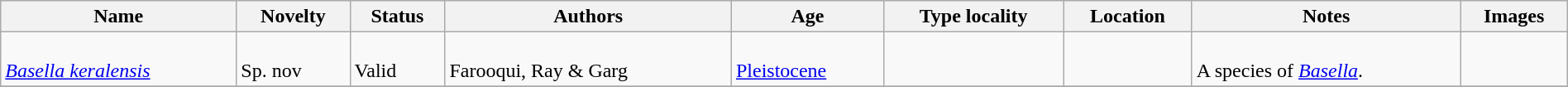<table class="wikitable sortable" align="center" width="100%">
<tr>
<th>Name</th>
<th>Novelty</th>
<th>Status</th>
<th>Authors</th>
<th>Age</th>
<th>Type locality</th>
<th>Location</th>
<th>Notes</th>
<th>Images</th>
</tr>
<tr>
<td><br><em><a href='#'>Basella keralensis</a></em></td>
<td><br>Sp. nov</td>
<td><br>Valid</td>
<td><br>Farooqui, Ray & Garg</td>
<td><br><a href='#'>Pleistocene</a></td>
<td></td>
<td><br></td>
<td><br>A species of <em><a href='#'>Basella</a></em>.</td>
<td></td>
</tr>
<tr>
</tr>
</table>
